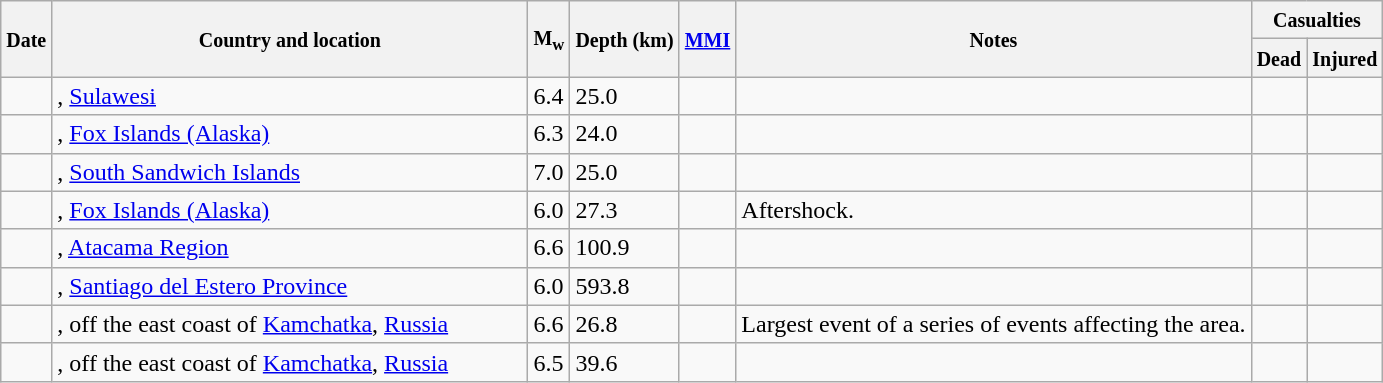<table class="wikitable sortable sort-under" style="border:1px black; margin-left:1em;">
<tr>
<th rowspan="2"><small>Date</small></th>
<th rowspan="2" style="width: 310px"><small>Country and location</small></th>
<th rowspan="2"><small>M<sub>w</sub></small></th>
<th rowspan="2"><small>Depth (km)</small></th>
<th rowspan="2"><small><a href='#'>MMI</a></small></th>
<th rowspan="2" class="unsortable"><small>Notes</small></th>
<th colspan="2"><small>Casualties</small></th>
</tr>
<tr>
<th><small>Dead</small></th>
<th><small>Injured</small></th>
</tr>
<tr>
<td></td>
<td>, <a href='#'>Sulawesi</a></td>
<td>6.4</td>
<td>25.0</td>
<td></td>
<td></td>
<td></td>
<td></td>
</tr>
<tr>
<td></td>
<td>, <a href='#'>Fox Islands (Alaska)</a></td>
<td>6.3</td>
<td>24.0</td>
<td></td>
<td></td>
<td></td>
<td></td>
</tr>
<tr>
<td></td>
<td>, <a href='#'>South Sandwich Islands</a></td>
<td>7.0</td>
<td>25.0</td>
<td></td>
<td></td>
<td></td>
<td></td>
</tr>
<tr>
<td></td>
<td>, <a href='#'>Fox Islands (Alaska)</a></td>
<td>6.0</td>
<td>27.3</td>
<td></td>
<td>Aftershock.</td>
<td></td>
<td></td>
</tr>
<tr>
<td></td>
<td>, <a href='#'>Atacama Region</a></td>
<td>6.6</td>
<td>100.9</td>
<td></td>
<td></td>
<td></td>
<td></td>
</tr>
<tr>
<td></td>
<td>, <a href='#'>Santiago del Estero Province</a></td>
<td>6.0</td>
<td>593.8</td>
<td></td>
<td></td>
<td></td>
<td></td>
</tr>
<tr>
<td></td>
<td>, off the east coast of <a href='#'>Kamchatka</a>, <a href='#'>Russia</a></td>
<td>6.6</td>
<td>26.8</td>
<td></td>
<td>Largest event of a series of events affecting the area.</td>
<td></td>
<td></td>
</tr>
<tr>
<td></td>
<td>, off the east coast of <a href='#'>Kamchatka</a>, <a href='#'>Russia</a></td>
<td>6.5</td>
<td>39.6</td>
<td></td>
<td></td>
<td></td>
<td></td>
</tr>
</table>
